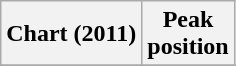<table class="wikitable">
<tr>
<th>Chart (2011)</th>
<th>Peak<br>position</th>
</tr>
<tr>
</tr>
</table>
